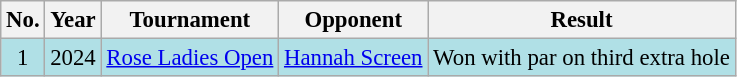<table class="wikitable" style="font-size:95%;">
<tr>
<th>No.</th>
<th>Year</th>
<th>Tournament</th>
<th>Opponent</th>
<th>Result</th>
</tr>
<tr style="background:#B0E0E6;">
<td align=center>1</td>
<td>2024</td>
<td><a href='#'>Rose Ladies Open</a></td>
<td> <a href='#'>Hannah Screen</a></td>
<td>Won with par on third extra hole</td>
</tr>
</table>
